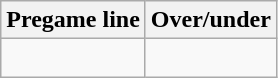<table class="wikitable">
<tr align="center">
<th style=>Pregame line</th>
<th style=>Over/under</th>
</tr>
<tr align="center">
<td> </td>
<td> </td>
</tr>
</table>
